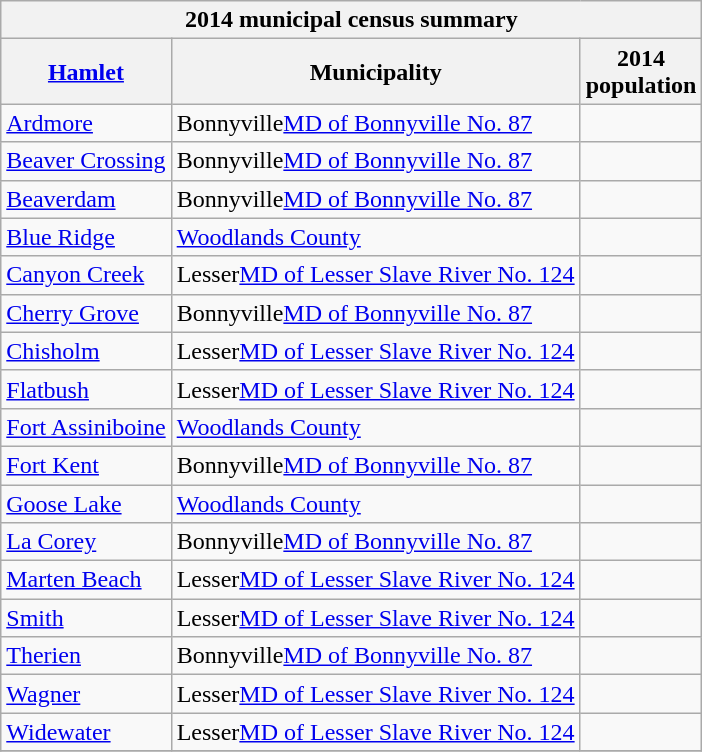<table class="wikitable sortable">
<tr>
<th colspan=3 class=unsortable>2014 municipal census summary</th>
</tr>
<tr>
<th><a href='#'>Hamlet</a></th>
<th>Municipality</th>
<th>2014<br>population<br></th>
</tr>
<tr>
<td><a href='#'>Ardmore</a></td>
<td><span>Bonnyville</span><a href='#'>MD of Bonnyville No. 87</a></td>
<td align=center> </td>
</tr>
<tr>
<td><a href='#'>Beaver Crossing</a></td>
<td><span>Bonnyville</span><a href='#'>MD of Bonnyville No. 87</a></td>
<td align=center> </td>
</tr>
<tr>
<td><a href='#'>Beaverdam</a></td>
<td><span>Bonnyville</span><a href='#'>MD of Bonnyville No. 87</a></td>
<td align=center> </td>
</tr>
<tr>
<td><a href='#'>Blue Ridge</a></td>
<td><a href='#'>Woodlands County</a></td>
<td align=center> </td>
</tr>
<tr>
<td><a href='#'>Canyon Creek</a></td>
<td><span>Lesser</span><a href='#'>MD of Lesser Slave River No. 124</a></td>
<td align=center> </td>
</tr>
<tr>
<td><a href='#'>Cherry Grove</a></td>
<td><span>Bonnyville</span><a href='#'>MD of Bonnyville No. 87</a></td>
<td align=center> </td>
</tr>
<tr>
<td><a href='#'>Chisholm</a></td>
<td><span>Lesser</span><a href='#'>MD of Lesser Slave River No. 124</a></td>
<td align=center> </td>
</tr>
<tr>
<td><a href='#'>Flatbush</a></td>
<td><span>Lesser</span><a href='#'>MD of Lesser Slave River No. 124</a></td>
<td align=center> </td>
</tr>
<tr>
<td><a href='#'>Fort Assiniboine</a></td>
<td><a href='#'>Woodlands County</a></td>
<td align=center> </td>
</tr>
<tr>
<td><a href='#'>Fort Kent</a></td>
<td><span>Bonnyville</span><a href='#'>MD of Bonnyville No. 87</a></td>
<td align=center> </td>
</tr>
<tr>
<td><a href='#'>Goose Lake</a></td>
<td><a href='#'>Woodlands County</a></td>
<td align=center> </td>
</tr>
<tr>
<td><a href='#'>La Corey</a></td>
<td><span>Bonnyville</span><a href='#'>MD of Bonnyville No. 87</a></td>
<td align=center> </td>
</tr>
<tr>
<td><a href='#'>Marten Beach</a></td>
<td><span>Lesser</span><a href='#'>MD of Lesser Slave River No. 124</a></td>
<td align=center> </td>
</tr>
<tr>
<td><a href='#'>Smith</a></td>
<td><span>Lesser</span><a href='#'>MD of Lesser Slave River No. 124</a></td>
<td align=center> </td>
</tr>
<tr>
<td><a href='#'>Therien</a></td>
<td><span>Bonnyville</span><a href='#'>MD of Bonnyville No. 87</a></td>
<td align=center> </td>
</tr>
<tr>
<td><a href='#'>Wagner</a></td>
<td><span>Lesser</span><a href='#'>MD of Lesser Slave River No. 124</a></td>
<td align=center> </td>
</tr>
<tr>
<td><a href='#'>Widewater</a></td>
<td><span>Lesser</span><a href='#'>MD of Lesser Slave River No. 124</a></td>
<td align=center> </td>
</tr>
<tr>
</tr>
</table>
